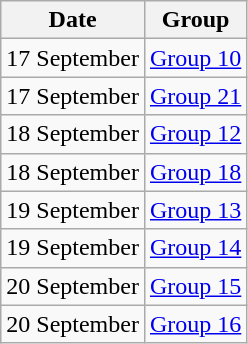<table class="wikitable">
<tr>
<th>Date</th>
<th>Group</th>
</tr>
<tr>
<td style="text-align:right;">17 September</td>
<td style="text-align:left;"><a href='#'>Group 10</a></td>
</tr>
<tr>
<td style="text-align:right;">17 September</td>
<td style="text-align:left;"><a href='#'>Group 21</a></td>
</tr>
<tr>
<td style="text-align:right;">18 September</td>
<td style="text-align:left;"><a href='#'>Group 12</a></td>
</tr>
<tr>
<td style="text-align:right;">18 September</td>
<td style="text-align:left;"><a href='#'>Group 18</a></td>
</tr>
<tr>
<td style="text-align:right;">19 September</td>
<td style="text-align:left;"><a href='#'>Group 13</a></td>
</tr>
<tr>
<td style="text-align:right;">19 September</td>
<td style="text-align:left;"><a href='#'>Group 14</a></td>
</tr>
<tr>
<td style="text-align:right;">20 September</td>
<td style="text-align:left;"><a href='#'>Group 15</a></td>
</tr>
<tr>
<td style="text-align:right;">20 September</td>
<td style="text-align:left;"><a href='#'>Group 16</a></td>
</tr>
</table>
